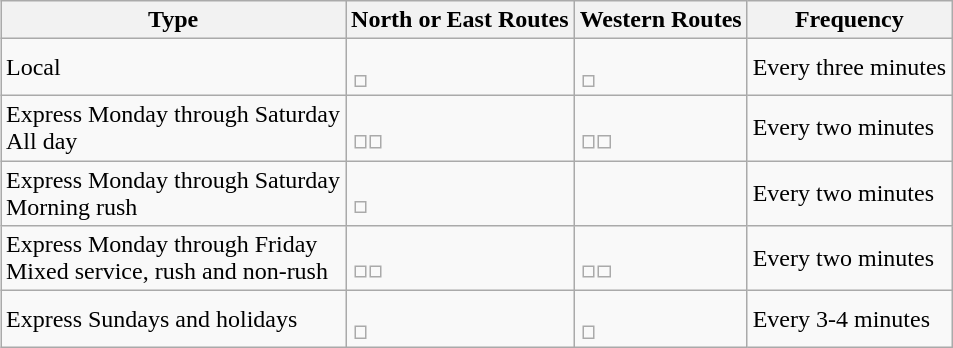<table class="wikitable" style="margin-left: auto; margin-right: auto; border: none;">
<tr>
<th>Type</th>
<th>North or East Routes</th>
<th>Western Routes</th>
<th>Frequency</th>
</tr>
<tr>
<td>Local</td>
<td><br><table style="border:0px;">
<tr>
<td></td>
</tr>
</table>
</td>
<td><br><table style="border:0px;">
<tr>
<td></td>
</tr>
</table>
</td>
<td>Every three minutes</td>
</tr>
<tr>
<td>Express Monday through Saturday<br>All day</td>
<td><br><table style="border:0px;">
<tr>
<td></td>
<td></td>
</tr>
</table>
</td>
<td><br><table style="border:0px;">
<tr>
<td></td>
<td></td>
</tr>
</table>
</td>
<td>Every two minutes</td>
</tr>
<tr>
<td>Express Monday through Saturday<br>Morning rush</td>
<td><br><table style="border:0px;">
<tr>
<td></td>
</tr>
</table>
</td>
<td></td>
<td>Every two minutes</td>
</tr>
<tr>
<td>Express Monday through Friday<br>Mixed service, rush and non-rush</td>
<td><br><table style="border:0px;">
<tr>
<td></td>
<td></td>
</tr>
</table>
</td>
<td><br><table style="border:0px;">
<tr>
<td></td>
<td></td>
</tr>
</table>
</td>
<td>Every two minutes</td>
</tr>
<tr>
<td>Express Sundays and holidays</td>
<td><br><table style="border:0px;">
<tr>
<td></td>
</tr>
</table>
</td>
<td><br><table style="border:0px;">
<tr>
<td></td>
</tr>
</table>
</td>
<td>Every 3-4 minutes</td>
</tr>
</table>
